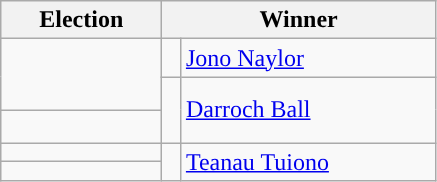<table class=wikitable>
<tr>
<th width=100>Election</th>
<th width=175 colspan=2>Winner</th>
</tr>
<tr>
<td rowspan=2></td>
<td width=5 bgcolor=></td>
<td><a href='#'>Jono Naylor</a></td>
</tr>
<tr>
<td height=15 style="border-bottom:solid 0 grey; background:"></td>
<td rowspan=2><a href='#'>Darroch Ball</a></td>
</tr>
<tr>
<td></td>
<td height=15 style="border-top:solid 0 grey; background:"></td>
</tr>
<tr>
<td></td>
<td rowspan=2 width=5 bgcolor=></td>
<td rowspan=2><a href='#'>Teanau Tuiono</a></td>
</tr>
<tr>
<td></td>
</tr>
</table>
